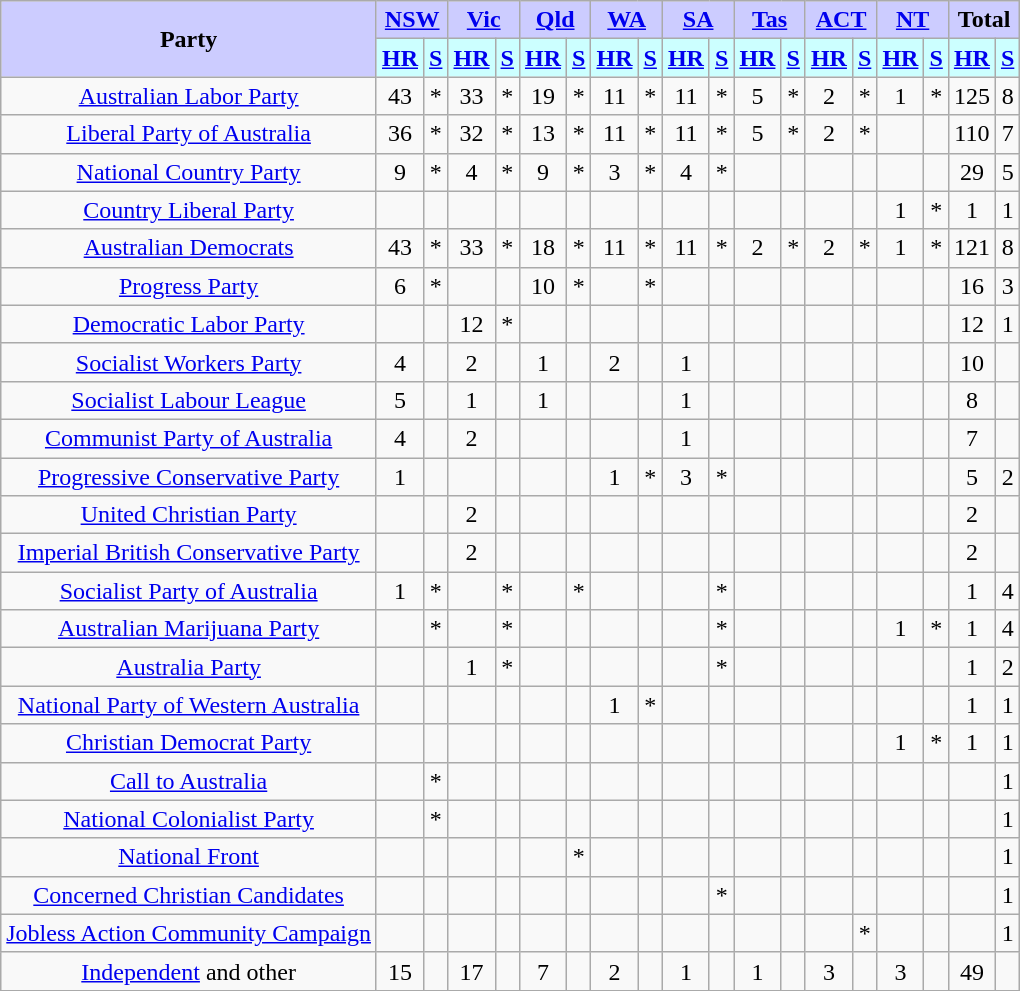<table class="wikitable" style="text-align:center">
<tr>
<th rowspan="2" style="background:#ccf;">Party</th>
<th colspan="2" style="background:#ccf;"><a href='#'>NSW</a></th>
<th colspan="2" style="background:#ccf;"><a href='#'>Vic</a></th>
<th colspan="2" style="background:#ccf;"><a href='#'>Qld</a></th>
<th colspan="2" style="background:#ccf;"><a href='#'>WA</a></th>
<th colspan="2" style="background:#ccf;"><a href='#'>SA</a></th>
<th colspan="2" style="background:#ccf;"><a href='#'>Tas</a></th>
<th colspan="2" style="background:#ccf;"><a href='#'>ACT</a></th>
<th colspan="2" style="background:#ccf;"><a href='#'>NT</a></th>
<th colspan="2" style="background:#ccf;">Total</th>
</tr>
<tr>
<th style="background:#ccffff;"><a href='#'>HR</a></th>
<th style="background:#ccffff;"><a href='#'>S</a></th>
<th style="background:#ccffff;"><a href='#'>HR</a></th>
<th style="background:#ccffff;"><a href='#'>S</a></th>
<th style="background:#ccffff;"><a href='#'>HR</a></th>
<th style="background:#ccffff;"><a href='#'>S</a></th>
<th style="background:#ccffff;"><a href='#'>HR</a></th>
<th style="background:#ccffff;"><a href='#'>S</a></th>
<th style="background:#ccffff;"><a href='#'>HR</a></th>
<th style="background:#ccffff;"><a href='#'>S</a></th>
<th style="background:#ccffff;"><a href='#'>HR</a></th>
<th style="background:#ccffff;"><a href='#'>S</a></th>
<th style="background:#ccffff;"><a href='#'>HR</a></th>
<th style="background:#ccffff;"><a href='#'>S</a></th>
<th style="background:#ccffff;"><a href='#'>HR</a></th>
<th style="background:#ccffff;"><a href='#'>S</a></th>
<th style="background:#ccffff;"><a href='#'>HR</a></th>
<th style="background:#ccffff;"><a href='#'>S</a></th>
</tr>
<tr>
<td style="font-size:100%;"><a href='#'>Australian Labor Party</a></td>
<td>43</td>
<td>*</td>
<td>33</td>
<td>*</td>
<td>19</td>
<td>*</td>
<td>11</td>
<td>*</td>
<td>11</td>
<td>*</td>
<td>5</td>
<td>*</td>
<td>2</td>
<td>*</td>
<td>1</td>
<td>*</td>
<td>125</td>
<td>8</td>
</tr>
<tr>
<td style="font-size:100%;"><a href='#'>Liberal Party of Australia</a></td>
<td>36</td>
<td>*</td>
<td>32</td>
<td>*</td>
<td>13</td>
<td>*</td>
<td>11</td>
<td>*</td>
<td>11</td>
<td>*</td>
<td>5</td>
<td>*</td>
<td>2</td>
<td>*</td>
<td></td>
<td></td>
<td>110</td>
<td>7</td>
</tr>
<tr>
<td style="font-size:100%;"><a href='#'>National Country Party</a></td>
<td>9</td>
<td>*</td>
<td>4</td>
<td>*</td>
<td>9</td>
<td>*</td>
<td>3</td>
<td>*</td>
<td>4</td>
<td>*</td>
<td></td>
<td></td>
<td></td>
<td></td>
<td></td>
<td></td>
<td>29</td>
<td>5</td>
</tr>
<tr>
<td style="font-size:100%;"><a href='#'>Country Liberal Party</a></td>
<td></td>
<td></td>
<td></td>
<td></td>
<td></td>
<td></td>
<td></td>
<td></td>
<td></td>
<td></td>
<td></td>
<td></td>
<td></td>
<td></td>
<td>1</td>
<td>*</td>
<td>1</td>
<td>1</td>
</tr>
<tr>
<td style="font-size:100%;"><a href='#'>Australian Democrats</a></td>
<td>43</td>
<td>*</td>
<td>33</td>
<td>*</td>
<td>18</td>
<td>*</td>
<td>11</td>
<td>*</td>
<td>11</td>
<td>*</td>
<td>2</td>
<td>*</td>
<td>2</td>
<td>*</td>
<td>1</td>
<td>*</td>
<td>121</td>
<td>8</td>
</tr>
<tr>
<td style="font-size:100%;"><a href='#'>Progress Party</a></td>
<td>6</td>
<td>*</td>
<td></td>
<td></td>
<td>10</td>
<td>*</td>
<td></td>
<td>*</td>
<td></td>
<td></td>
<td></td>
<td></td>
<td></td>
<td></td>
<td></td>
<td></td>
<td>16</td>
<td>3</td>
</tr>
<tr>
<td style="font-size:100%;"><a href='#'>Democratic Labor Party</a></td>
<td></td>
<td></td>
<td>12</td>
<td>*</td>
<td></td>
<td></td>
<td></td>
<td></td>
<td></td>
<td></td>
<td></td>
<td></td>
<td></td>
<td></td>
<td></td>
<td></td>
<td>12</td>
<td>1</td>
</tr>
<tr>
<td style="font-size:100%;"><a href='#'>Socialist Workers Party</a></td>
<td>4</td>
<td></td>
<td>2</td>
<td></td>
<td>1</td>
<td></td>
<td>2</td>
<td></td>
<td>1</td>
<td></td>
<td></td>
<td></td>
<td></td>
<td></td>
<td></td>
<td></td>
<td>10</td>
<td></td>
</tr>
<tr>
<td style="font-size:100%;"><a href='#'>Socialist Labour League</a></td>
<td>5</td>
<td></td>
<td>1</td>
<td></td>
<td>1</td>
<td></td>
<td></td>
<td></td>
<td>1</td>
<td></td>
<td></td>
<td></td>
<td></td>
<td></td>
<td></td>
<td></td>
<td>8</td>
<td></td>
</tr>
<tr>
<td style="font-size:100%;"><a href='#'>Communist Party of Australia</a></td>
<td>4</td>
<td></td>
<td>2</td>
<td></td>
<td></td>
<td></td>
<td></td>
<td></td>
<td>1</td>
<td></td>
<td></td>
<td></td>
<td></td>
<td></td>
<td></td>
<td></td>
<td>7</td>
<td></td>
</tr>
<tr>
<td style="font-size:100%;"><a href='#'>Progressive Conservative Party</a></td>
<td>1</td>
<td></td>
<td></td>
<td></td>
<td></td>
<td></td>
<td>1</td>
<td>*</td>
<td>3</td>
<td>*</td>
<td></td>
<td></td>
<td></td>
<td></td>
<td></td>
<td></td>
<td>5</td>
<td>2</td>
</tr>
<tr>
<td style="font-size:100%;"><a href='#'>United Christian Party</a></td>
<td></td>
<td></td>
<td>2</td>
<td></td>
<td></td>
<td></td>
<td></td>
<td></td>
<td></td>
<td></td>
<td></td>
<td></td>
<td></td>
<td></td>
<td></td>
<td></td>
<td>2</td>
<td></td>
</tr>
<tr>
<td style="font-size:100%;"><a href='#'>Imperial British Conservative Party</a></td>
<td></td>
<td></td>
<td>2</td>
<td></td>
<td></td>
<td></td>
<td></td>
<td></td>
<td></td>
<td></td>
<td></td>
<td></td>
<td></td>
<td></td>
<td></td>
<td></td>
<td>2</td>
<td></td>
</tr>
<tr>
<td style="font-size:100%;"><a href='#'>Socialist Party of Australia</a></td>
<td>1</td>
<td>*</td>
<td></td>
<td>*</td>
<td></td>
<td>*</td>
<td></td>
<td></td>
<td></td>
<td>*</td>
<td></td>
<td></td>
<td></td>
<td></td>
<td></td>
<td></td>
<td>1</td>
<td>4</td>
</tr>
<tr>
<td style="font-size:100%;"><a href='#'>Australian Marijuana Party</a></td>
<td></td>
<td>*</td>
<td></td>
<td>*</td>
<td></td>
<td></td>
<td></td>
<td></td>
<td></td>
<td>*</td>
<td></td>
<td></td>
<td></td>
<td></td>
<td>1</td>
<td>*</td>
<td>1</td>
<td>4</td>
</tr>
<tr>
<td style="font-size:100%;"><a href='#'>Australia Party</a></td>
<td></td>
<td></td>
<td>1</td>
<td>*</td>
<td></td>
<td></td>
<td></td>
<td></td>
<td></td>
<td>*</td>
<td></td>
<td></td>
<td></td>
<td></td>
<td></td>
<td></td>
<td>1</td>
<td>2</td>
</tr>
<tr>
<td style="font-size:100%;"><a href='#'>National Party of Western Australia</a></td>
<td></td>
<td></td>
<td></td>
<td></td>
<td></td>
<td></td>
<td>1</td>
<td>*</td>
<td></td>
<td></td>
<td></td>
<td></td>
<td></td>
<td></td>
<td></td>
<td></td>
<td>1</td>
<td>1</td>
</tr>
<tr>
<td style="font-size:100%;"><a href='#'>Christian Democrat Party</a></td>
<td></td>
<td></td>
<td></td>
<td></td>
<td></td>
<td></td>
<td></td>
<td></td>
<td></td>
<td></td>
<td></td>
<td></td>
<td></td>
<td></td>
<td>1</td>
<td>*</td>
<td>1</td>
<td>1</td>
</tr>
<tr>
<td style="font-size:100%;"><a href='#'>Call to Australia</a></td>
<td></td>
<td>*</td>
<td></td>
<td></td>
<td></td>
<td></td>
<td></td>
<td></td>
<td></td>
<td></td>
<td></td>
<td></td>
<td></td>
<td></td>
<td></td>
<td></td>
<td></td>
<td>1</td>
</tr>
<tr>
<td style="font-size:100%;"><a href='#'>National Colonialist Party</a></td>
<td></td>
<td>*</td>
<td></td>
<td></td>
<td></td>
<td></td>
<td></td>
<td></td>
<td></td>
<td></td>
<td></td>
<td></td>
<td></td>
<td></td>
<td></td>
<td></td>
<td></td>
<td>1</td>
</tr>
<tr>
<td style="font-size:100%;"><a href='#'>National Front</a></td>
<td></td>
<td></td>
<td></td>
<td></td>
<td></td>
<td>*</td>
<td></td>
<td></td>
<td></td>
<td></td>
<td></td>
<td></td>
<td></td>
<td></td>
<td></td>
<td></td>
<td></td>
<td>1</td>
</tr>
<tr>
<td style="font-size:100%;"><a href='#'>Concerned Christian Candidates</a></td>
<td></td>
<td></td>
<td></td>
<td></td>
<td></td>
<td></td>
<td></td>
<td></td>
<td></td>
<td>*</td>
<td></td>
<td></td>
<td></td>
<td></td>
<td></td>
<td></td>
<td></td>
<td>1</td>
</tr>
<tr>
<td style="font-size:100%;"><a href='#'>Jobless Action Community Campaign</a></td>
<td></td>
<td></td>
<td></td>
<td></td>
<td></td>
<td></td>
<td></td>
<td></td>
<td></td>
<td></td>
<td></td>
<td></td>
<td></td>
<td>*</td>
<td></td>
<td></td>
<td></td>
<td>1</td>
</tr>
<tr>
<td style="font-size:100%;"><a href='#'>Independent</a> and other</td>
<td>15</td>
<td></td>
<td>17</td>
<td></td>
<td>7</td>
<td></td>
<td>2</td>
<td></td>
<td>1</td>
<td></td>
<td>1</td>
<td></td>
<td>3</td>
<td></td>
<td>3</td>
<td></td>
<td>49</td>
<td></td>
</tr>
<tr>
</tr>
</table>
